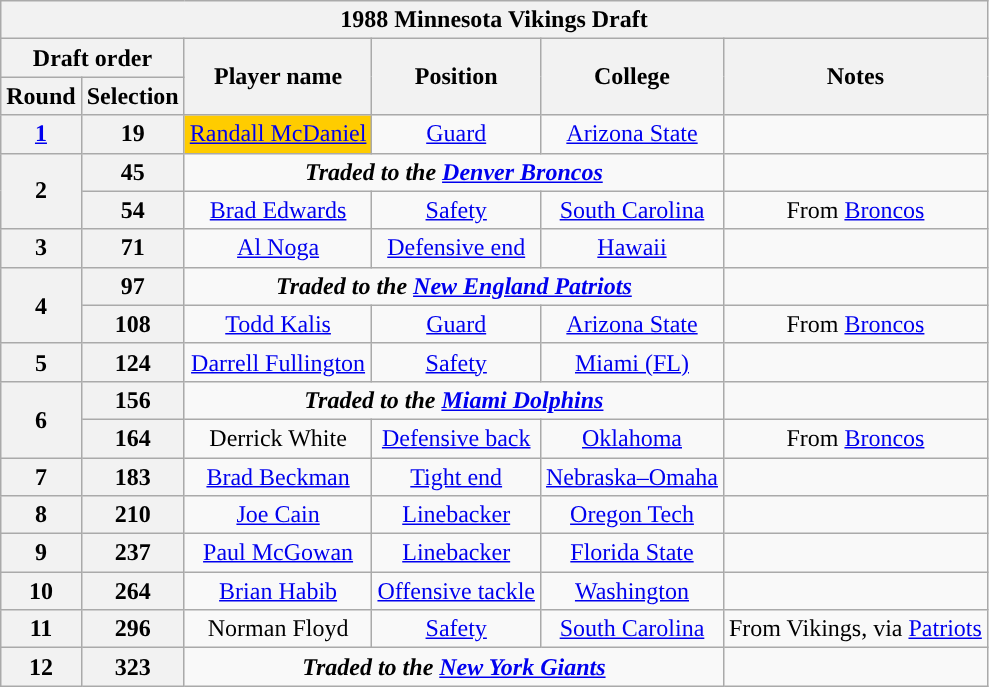<table class="wikitable" style="text-align:center">
<tr>
<th colspan="6">1988 Minnesota Vikings Draft</th>
</tr>
<tr>
<th colspan="2">Draft order</th>
<th rowspan="2">Player name</th>
<th rowspan="2">Position</th>
<th rowspan="2">College</th>
<th rowspan="2">Notes</th>
</tr>
<tr>
<th>Round</th>
<th>Selection</th>
</tr>
<tr>
<th><a href='#'>1</a></th>
<th>19</th>
<td bgcolor=#FFCC00><a href='#'>Randall McDaniel</a></td>
<td><a href='#'>Guard</a></td>
<td><a href='#'>Arizona State</a></td>
<td></td>
</tr>
<tr>
<th rowspan="2">2</th>
<th>45</th>
<td colspan="3"><strong><em>Traded to the <a href='#'>Denver Broncos</a></em></strong></td>
<td></td>
</tr>
<tr>
<th>54</th>
<td><a href='#'>Brad Edwards</a></td>
<td><a href='#'>Safety</a></td>
<td><a href='#'>South Carolina</a></td>
<td>From <a href='#'>Broncos</a></td>
</tr>
<tr>
<th>3</th>
<th>71</th>
<td><a href='#'>Al Noga</a></td>
<td><a href='#'>Defensive end</a></td>
<td><a href='#'>Hawaii</a></td>
<td></td>
</tr>
<tr>
<th rowspan="2">4</th>
<th>97</th>
<td colspan="3"><strong><em>Traded to the <a href='#'>New England Patriots</a></em></strong></td>
<td></td>
</tr>
<tr>
<th>108</th>
<td><a href='#'>Todd Kalis</a></td>
<td><a href='#'>Guard</a></td>
<td><a href='#'>Arizona State</a></td>
<td>From <a href='#'>Broncos</a></td>
</tr>
<tr>
<th>5</th>
<th>124</th>
<td><a href='#'>Darrell Fullington</a></td>
<td><a href='#'>Safety</a></td>
<td><a href='#'>Miami (FL)</a></td>
<td></td>
</tr>
<tr>
<th rowspan="2">6</th>
<th>156</th>
<td colspan="3"><strong><em>Traded to the <a href='#'>Miami Dolphins</a></em></strong></td>
<td></td>
</tr>
<tr>
<th>164</th>
<td>Derrick White</td>
<td><a href='#'>Defensive back</a></td>
<td><a href='#'>Oklahoma</a></td>
<td>From <a href='#'>Broncos</a></td>
</tr>
<tr>
<th>7</th>
<th>183</th>
<td><a href='#'>Brad Beckman</a></td>
<td><a href='#'>Tight end</a></td>
<td><a href='#'>Nebraska–Omaha</a></td>
<td></td>
</tr>
<tr>
<th>8</th>
<th>210</th>
<td><a href='#'>Joe Cain</a></td>
<td><a href='#'>Linebacker</a></td>
<td><a href='#'>Oregon Tech</a></td>
<td></td>
</tr>
<tr>
<th>9</th>
<th>237</th>
<td><a href='#'>Paul McGowan</a></td>
<td><a href='#'>Linebacker</a></td>
<td><a href='#'>Florida State</a></td>
<td></td>
</tr>
<tr>
<th>10</th>
<th>264</th>
<td><a href='#'>Brian Habib</a></td>
<td><a href='#'>Offensive tackle</a></td>
<td><a href='#'>Washington</a></td>
<td></td>
</tr>
<tr>
<th>11</th>
<th>296</th>
<td>Norman Floyd</td>
<td><a href='#'>Safety</a></td>
<td><a href='#'>South Carolina</a></td>
<td>From Vikings, via <a href='#'>Patriots</a></td>
</tr>
<tr>
<th>12</th>
<th>323</th>
<td colspan="3"><strong><em>Traded to the <a href='#'>New York Giants</a></em></strong></td>
<td></td>
</tr>
</table>
